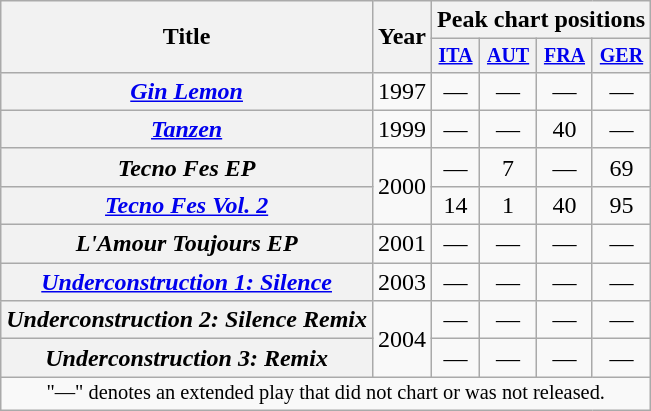<table class="wikitable plainrowheaders" style="text-align:center;">
<tr>
<th rowspan="2">Title</th>
<th rowspan="2">Year</th>
<th colspan="4">Peak chart positions</th>
</tr>
<tr style="font-size:smaller;">
<th scope="col"><a href='#'>ITA</a><br></th>
<th scope="col"><a href='#'>AUT</a><br></th>
<th scope="col"><a href='#'>FRA</a><br></th>
<th scope="col"><a href='#'>GER</a><br></th>
</tr>
<tr>
<th scope="row"><em><a href='#'>Gin Lemon</a></em></th>
<td>1997</td>
<td>—</td>
<td>—</td>
<td>—</td>
<td>—</td>
</tr>
<tr>
<th scope="row"><em><a href='#'>Tanzen</a></em></th>
<td>1999</td>
<td>—</td>
<td>—</td>
<td>40</td>
<td>—</td>
</tr>
<tr>
<th scope="row"><em>Tecno Fes EP</em></th>
<td rowspan="2">2000</td>
<td>—</td>
<td>7</td>
<td>—</td>
<td>69</td>
</tr>
<tr>
<th scope="row"><em><a href='#'>Tecno Fes Vol. 2</a></em></th>
<td>14</td>
<td>1</td>
<td>40</td>
<td>95</td>
</tr>
<tr>
<th scope="row"><em>L'Amour Toujours EP</em></th>
<td>2001</td>
<td>—</td>
<td>—</td>
<td>—</td>
<td>—</td>
</tr>
<tr>
<th scope="row"><em><a href='#'>Underconstruction 1: Silence</a></em></th>
<td>2003</td>
<td>—</td>
<td>—</td>
<td>—</td>
<td>—</td>
</tr>
<tr>
<th scope="row"><em>Underconstruction 2: Silence Remix</em></th>
<td rowspan="2">2004</td>
<td>—</td>
<td>—</td>
<td>—</td>
<td>—</td>
</tr>
<tr>
<th scope="row"><em>Underconstruction 3: Remix</em></th>
<td>—</td>
<td>—</td>
<td>—</td>
<td>—</td>
</tr>
<tr>
<td colspan="6" style="font-size:85%">"—" denotes an extended play that did not chart or was not released.</td>
</tr>
</table>
